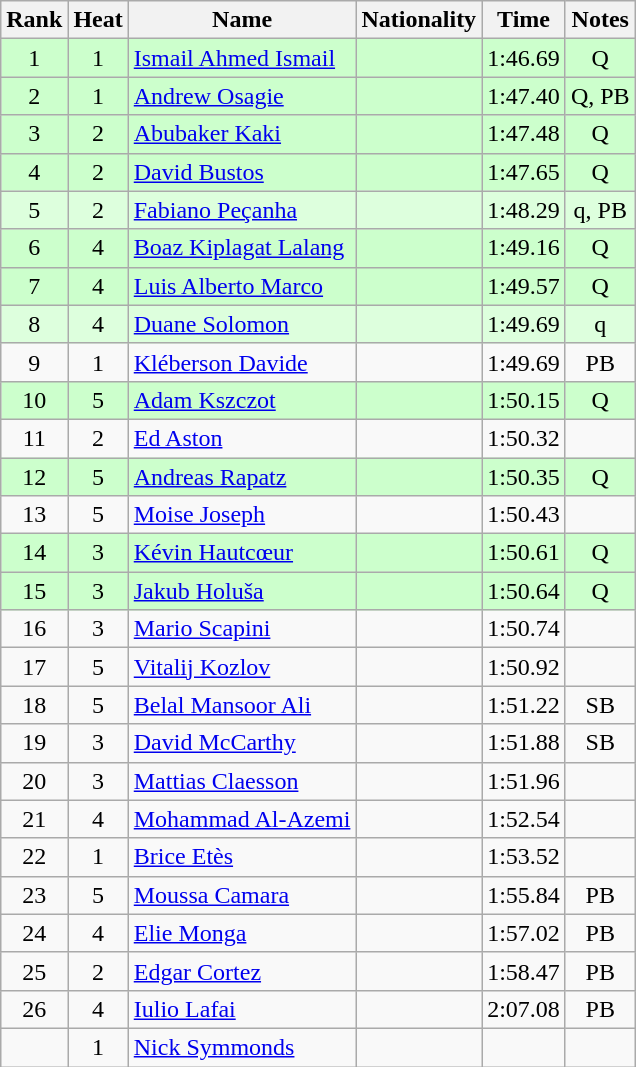<table class="wikitable sortable" style="text-align:center">
<tr>
<th>Rank</th>
<th>Heat</th>
<th>Name</th>
<th>Nationality</th>
<th>Time</th>
<th>Notes</th>
</tr>
<tr bgcolor=ccffcc>
<td>1</td>
<td>1</td>
<td align=left><a href='#'>Ismail Ahmed Ismail</a></td>
<td align=left></td>
<td>1:46.69</td>
<td>Q</td>
</tr>
<tr bgcolor=ccffcc>
<td>2</td>
<td>1</td>
<td align=left><a href='#'>Andrew Osagie</a></td>
<td align=left></td>
<td>1:47.40</td>
<td>Q, PB</td>
</tr>
<tr bgcolor=ccffcc>
<td>3</td>
<td>2</td>
<td align=left><a href='#'>Abubaker Kaki</a></td>
<td align=left></td>
<td>1:47.48</td>
<td>Q</td>
</tr>
<tr bgcolor=ccffcc>
<td>4</td>
<td>2</td>
<td align=left><a href='#'>David Bustos</a></td>
<td align=left></td>
<td>1:47.65</td>
<td>Q</td>
</tr>
<tr bgcolor=ddffdd>
<td>5</td>
<td>2</td>
<td align=left><a href='#'>Fabiano Peçanha</a></td>
<td align=left></td>
<td>1:48.29</td>
<td>q, PB</td>
</tr>
<tr bgcolor=ccffcc>
<td>6</td>
<td>4</td>
<td align=left><a href='#'>Boaz Kiplagat Lalang</a></td>
<td align=left></td>
<td>1:49.16</td>
<td>Q</td>
</tr>
<tr bgcolor=ccffcc>
<td>7</td>
<td>4</td>
<td align=left><a href='#'>Luis Alberto Marco</a></td>
<td align=left></td>
<td>1:49.57</td>
<td>Q</td>
</tr>
<tr bgcolor=ddffdd>
<td>8</td>
<td>4</td>
<td align=left><a href='#'>Duane Solomon</a></td>
<td align=left></td>
<td>1:49.69</td>
<td>q</td>
</tr>
<tr>
<td>9</td>
<td>1</td>
<td align=left><a href='#'>Kléberson Davide</a></td>
<td align=left></td>
<td>1:49.69</td>
<td>PB</td>
</tr>
<tr bgcolor=ccffcc>
<td>10</td>
<td>5</td>
<td align=left><a href='#'>Adam Kszczot</a></td>
<td align=left></td>
<td>1:50.15</td>
<td>Q</td>
</tr>
<tr>
<td>11</td>
<td>2</td>
<td align=left><a href='#'>Ed Aston</a></td>
<td align=left></td>
<td>1:50.32</td>
<td></td>
</tr>
<tr bgcolor=ccffcc>
<td>12</td>
<td>5</td>
<td align=left><a href='#'>Andreas Rapatz</a></td>
<td align=left></td>
<td>1:50.35</td>
<td>Q</td>
</tr>
<tr>
<td>13</td>
<td>5</td>
<td align=left><a href='#'>Moise Joseph</a></td>
<td align=left></td>
<td>1:50.43</td>
<td></td>
</tr>
<tr bgcolor=ccffcc>
<td>14</td>
<td>3</td>
<td align=left><a href='#'>Kévin Hautcœur</a></td>
<td align=left></td>
<td>1:50.61</td>
<td>Q</td>
</tr>
<tr bgcolor=ccffcc>
<td>15</td>
<td>3</td>
<td align=left><a href='#'>Jakub Holuša</a></td>
<td align=left></td>
<td>1:50.64</td>
<td>Q</td>
</tr>
<tr>
<td>16</td>
<td>3</td>
<td align=left><a href='#'>Mario Scapini</a></td>
<td align=left></td>
<td>1:50.74</td>
<td></td>
</tr>
<tr>
<td>17</td>
<td>5</td>
<td align=left><a href='#'>Vitalij Kozlov</a></td>
<td align=left></td>
<td>1:50.92</td>
<td></td>
</tr>
<tr>
<td>18</td>
<td>5</td>
<td align=left><a href='#'>Belal Mansoor Ali</a></td>
<td align=left></td>
<td>1:51.22</td>
<td>SB</td>
</tr>
<tr>
<td>19</td>
<td>3</td>
<td align=left><a href='#'>David McCarthy</a></td>
<td align=left></td>
<td>1:51.88</td>
<td>SB</td>
</tr>
<tr>
<td>20</td>
<td>3</td>
<td align=left><a href='#'>Mattias Claesson</a></td>
<td align=left></td>
<td>1:51.96</td>
<td></td>
</tr>
<tr>
<td>21</td>
<td>4</td>
<td align=left><a href='#'>Mohammad Al-Azemi</a></td>
<td align=left></td>
<td>1:52.54</td>
<td></td>
</tr>
<tr>
<td>22</td>
<td>1</td>
<td align=left><a href='#'>Brice Etès</a></td>
<td align=left></td>
<td>1:53.52</td>
<td></td>
</tr>
<tr>
<td>23</td>
<td>5</td>
<td align=left><a href='#'>Moussa Camara</a></td>
<td align=left></td>
<td>1:55.84</td>
<td>PB</td>
</tr>
<tr>
<td>24</td>
<td>4</td>
<td align=left><a href='#'>Elie Monga</a></td>
<td align=left></td>
<td>1:57.02</td>
<td>PB</td>
</tr>
<tr>
<td>25</td>
<td>2</td>
<td align=left><a href='#'>Edgar Cortez</a></td>
<td align=left></td>
<td>1:58.47</td>
<td>PB</td>
</tr>
<tr>
<td>26</td>
<td>4</td>
<td align=left><a href='#'>Iulio Lafai</a></td>
<td align=left></td>
<td>2:07.08</td>
<td>PB</td>
</tr>
<tr>
<td></td>
<td>1</td>
<td align=left><a href='#'>Nick Symmonds</a></td>
<td align=left></td>
<td></td>
<td></td>
</tr>
</table>
